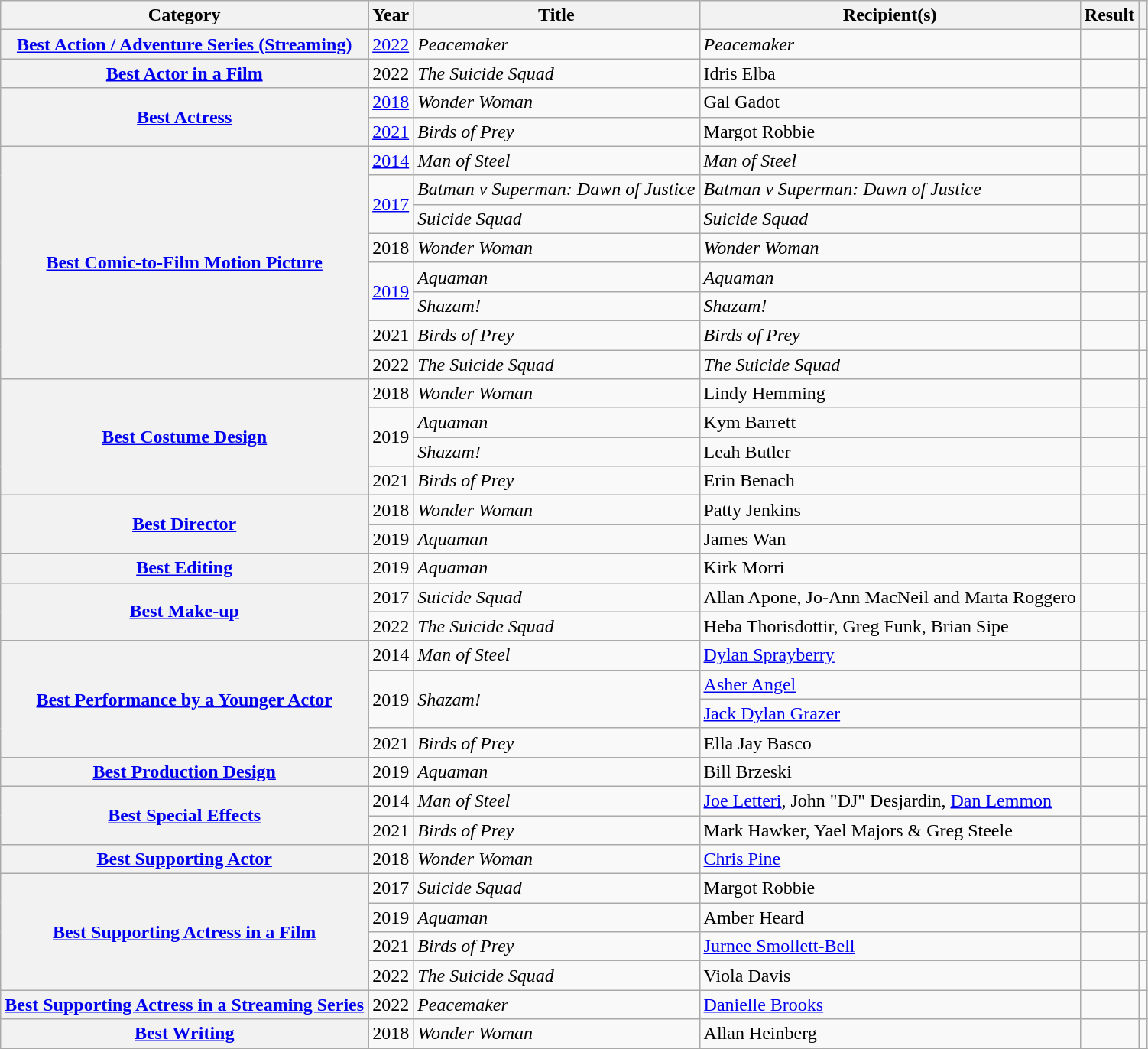<table class="wikitable plainrowheaders">
<tr>
<th scope="col">Category</th>
<th scope="col">Year</th>
<th scope="col">Title</th>
<th scope="col">Recipient(s)</th>
<th scope="col">Result</th>
<th scope="col" class="unsortable"></th>
</tr>
<tr>
<th scope="row"><a href='#'>Best Action / Adventure Series (Streaming)</a></th>
<td><a href='#'>2022</a></td>
<td><em>Peacemaker</em></td>
<td><em>Peacemaker</em></td>
<td></td>
<td style="text-align:center;"></td>
</tr>
<tr>
<th scope="row"><a href='#'>Best Actor in a Film</a></th>
<td>2022</td>
<td><em>The Suicide Squad</em></td>
<td>Idris Elba</td>
<td></td>
<td style="text-align:center;"></td>
</tr>
<tr>
<th rowspan="2" scope="rowgroup"><a href='#'>Best Actress</a></th>
<td><a href='#'>2018</a></td>
<td><em>Wonder Woman</em></td>
<td>Gal Gadot</td>
<td></td>
<td style="text-align:center;"></td>
</tr>
<tr>
<td><a href='#'>2021</a></td>
<td><em>Birds of Prey</em></td>
<td>Margot Robbie</td>
<td></td>
<td style="text-align:center;"></td>
</tr>
<tr>
<th rowspan="8" scope="rowgroup"><a href='#'>Best Comic-to-Film Motion Picture</a></th>
<td><a href='#'>2014</a></td>
<td><em>Man of Steel</em></td>
<td><em>Man of Steel</em></td>
<td></td>
<td style="text-align:center;"></td>
</tr>
<tr>
<td rowspan="2"><a href='#'>2017</a></td>
<td><em>Batman v Superman: Dawn of Justice</em></td>
<td><em>Batman v Superman: Dawn of Justice</em></td>
<td></td>
<td style="text-align:center;"></td>
</tr>
<tr>
<td><em>Suicide Squad</em></td>
<td><em>Suicide Squad</em></td>
<td></td>
<td style="text-align:center;"></td>
</tr>
<tr>
<td>2018</td>
<td><em>Wonder Woman</em></td>
<td><em>Wonder Woman</em></td>
<td></td>
<td style="text-align:center;"></td>
</tr>
<tr>
<td rowspan="2"><a href='#'>2019</a></td>
<td><em>Aquaman</em></td>
<td><em>Aquaman</em></td>
<td></td>
<td style="text-align:center;"></td>
</tr>
<tr>
<td><em>Shazam!</em></td>
<td><em>Shazam!</em></td>
<td></td>
<td style="text-align:center;"></td>
</tr>
<tr>
<td>2021</td>
<td><em>Birds of Prey</em></td>
<td><em>Birds of Prey</em></td>
<td></td>
<td style="text-align:center;"></td>
</tr>
<tr>
<td>2022</td>
<td><em>The Suicide Squad</em></td>
<td><em>The Suicide Squad</em></td>
<td></td>
<td style="text-align:center;"></td>
</tr>
<tr>
<th rowspan="4" scope="rowgroup"><a href='#'>Best Costume Design</a></th>
<td>2018</td>
<td><em>Wonder Woman</em></td>
<td>Lindy Hemming</td>
<td></td>
<td style="text-align:center;"></td>
</tr>
<tr>
<td rowspan="2">2019</td>
<td><em>Aquaman</em></td>
<td>Kym Barrett</td>
<td></td>
<td style="text-align:center;"></td>
</tr>
<tr>
<td><em>Shazam!</em></td>
<td>Leah Butler</td>
<td></td>
<td style="text-align:center;"></td>
</tr>
<tr>
<td>2021</td>
<td><em>Birds of Prey</em></td>
<td>Erin Benach</td>
<td></td>
<td style="text-align:center;"></td>
</tr>
<tr>
<th rowspan="2" scope="rowgroup"><a href='#'>Best Director</a></th>
<td>2018</td>
<td><em>Wonder Woman</em></td>
<td>Patty Jenkins</td>
<td></td>
<td style="text-align:center;"></td>
</tr>
<tr>
<td>2019</td>
<td><em>Aquaman</em></td>
<td>James Wan</td>
<td></td>
<td style="text-align:center;"></td>
</tr>
<tr>
<th scope="row"><a href='#'>Best Editing</a></th>
<td>2019</td>
<td><em>Aquaman</em></td>
<td>Kirk Morri</td>
<td></td>
<td style="text-align:center;"></td>
</tr>
<tr>
<th rowspan="2" scope="rowgroup"><a href='#'>Best Make-up</a></th>
<td>2017</td>
<td><em>Suicide Squad</em></td>
<td>Allan Apone, Jo-Ann MacNeil and Marta Roggero</td>
<td></td>
<td style="text-align:center;"></td>
</tr>
<tr>
<td>2022</td>
<td><em>The Suicide Squad</em></td>
<td>Heba Thorisdottir, Greg Funk, Brian Sipe</td>
<td></td>
<td style="text-align:center;"></td>
</tr>
<tr>
<th rowspan="4" scope="rowgroup"><a href='#'>Best Performance by a Younger Actor</a></th>
<td>2014</td>
<td><em>Man of Steel</em></td>
<td><a href='#'>Dylan Sprayberry</a></td>
<td></td>
<td style="text-align:center;"></td>
</tr>
<tr>
<td rowspan="2">2019</td>
<td rowspan="2"><em>Shazam!</em></td>
<td><a href='#'>Asher Angel</a></td>
<td></td>
<td style="text-align:center;"></td>
</tr>
<tr>
<td><a href='#'>Jack Dylan Grazer</a></td>
<td></td>
<td style="text-align:center;"></td>
</tr>
<tr>
<td>2021</td>
<td><em>Birds of Prey</em></td>
<td>Ella Jay Basco</td>
<td></td>
<td style="text-align:center;"></td>
</tr>
<tr>
<th scope="row"><a href='#'>Best Production Design</a></th>
<td>2019</td>
<td><em>Aquaman</em></td>
<td>Bill Brzeski</td>
<td></td>
<td style="text-align:center;"></td>
</tr>
<tr>
<th rowspan="2" scope="rowgroup"><a href='#'>Best Special Effects</a></th>
<td>2014</td>
<td><em>Man of Steel</em></td>
<td><a href='#'>Joe Letteri</a>, John "DJ" Desjardin, <a href='#'>Dan Lemmon</a></td>
<td></td>
<td style="text-align:center;"></td>
</tr>
<tr>
<td>2021</td>
<td><em>Birds of Prey</em></td>
<td>Mark Hawker, Yael Majors & Greg Steele</td>
<td></td>
<td style="text-align:center;"></td>
</tr>
<tr>
<th scope="row"><a href='#'>Best Supporting Actor</a></th>
<td>2018</td>
<td><em>Wonder Woman</em></td>
<td><a href='#'>Chris Pine</a></td>
<td></td>
<td style="text-align:center;"></td>
</tr>
<tr>
<th rowspan="4" scope="rowgroup"><a href='#'>Best Supporting Actress in a Film</a></th>
<td>2017</td>
<td><em>Suicide Squad</em></td>
<td>Margot Robbie</td>
<td></td>
<td style="text-align:center;"></td>
</tr>
<tr>
<td>2019</td>
<td><em>Aquaman</em></td>
<td>Amber Heard</td>
<td></td>
<td style="text-align:center;"></td>
</tr>
<tr>
<td>2021</td>
<td><em>Birds of Prey</em></td>
<td><a href='#'>Jurnee Smollett-Bell</a></td>
<td></td>
<td style="text-align:center;"></td>
</tr>
<tr>
<td>2022</td>
<td><em>The Suicide Squad</em></td>
<td>Viola Davis</td>
<td></td>
<td style="text-align:center;"></td>
</tr>
<tr>
<th scope="row"><a href='#'>Best Supporting Actress in a Streaming Series</a></th>
<td>2022</td>
<td><em>Peacemaker</em></td>
<td><a href='#'>Danielle Brooks</a></td>
<td></td>
<td style="text-align:center;"></td>
</tr>
<tr>
<th scope="row"><a href='#'>Best Writing</a></th>
<td>2018</td>
<td><em>Wonder Woman</em></td>
<td>Allan Heinberg</td>
<td></td>
<td style="text-align:center;"></td>
</tr>
<tr>
</tr>
</table>
